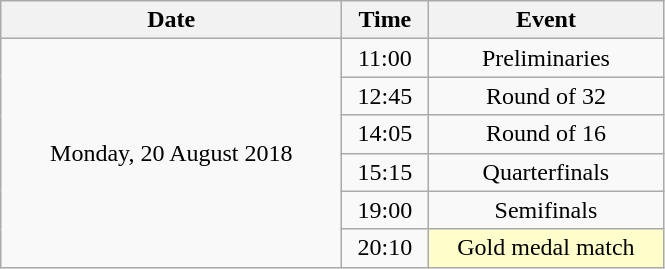<table class = "wikitable" style="text-align:center;">
<tr>
<th width=220>Date</th>
<th width=50>Time</th>
<th width=150>Event</th>
</tr>
<tr>
<td rowspan=6>Monday, 20 August 2018</td>
<td>11:00</td>
<td>Preliminaries</td>
</tr>
<tr>
<td>12:45</td>
<td>Round of 32</td>
</tr>
<tr>
<td>14:05</td>
<td>Round of 16</td>
</tr>
<tr>
<td>15:15</td>
<td>Quarterfinals</td>
</tr>
<tr>
<td>19:00</td>
<td>Semifinals</td>
</tr>
<tr>
<td>20:10</td>
<td bgcolor=ffffcc>Gold medal match</td>
</tr>
</table>
